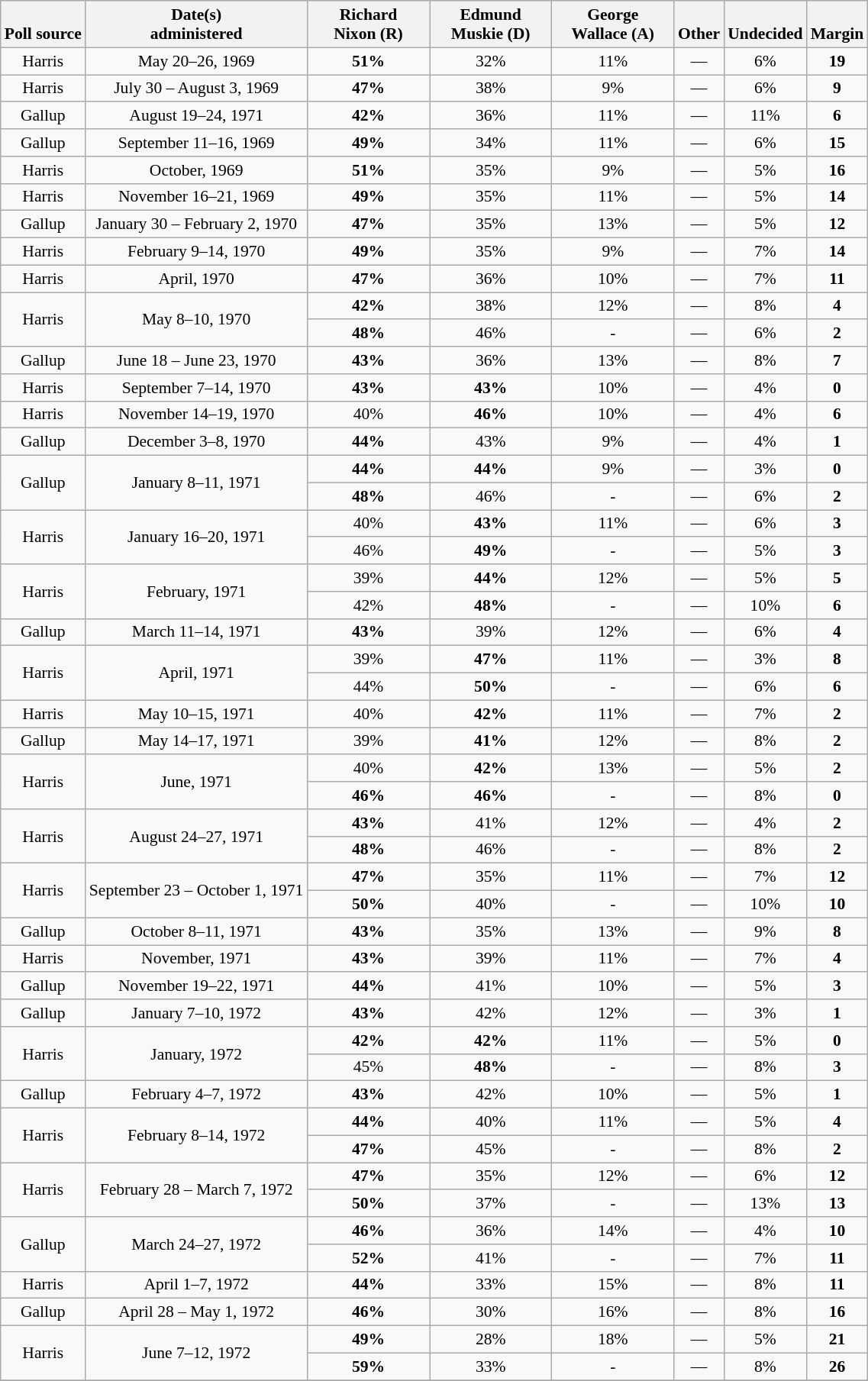<table class="wikitable sortable" style="text-align:center;font-size:90%;line-height:17px">
<tr valign= bottom>
<th>Poll source</th>
<th>Date(s)<br>administered</th>
<th class="unsortable" style="width:100px;">Richard<br>Nixon (R)</th>
<th class="unsortable" style="width:100px;">Edmund<br>Muskie (D)</th>
<th class="unsortable" style="width:100px;">George<br>Wallace (A) </th>
<th class="unsortable">Other</th>
<th class="unsortable">Undecided</th>
<th>Margin</th>
</tr>
<tr>
<td align="center">Harris</td>
<td>May 20–26, 1969</td>
<td><strong>51%</strong></td>
<td align="center">32%</td>
<td align="center">11%</td>
<td align="center">—</td>
<td align="center">6%</td>
<td><strong>19</strong></td>
</tr>
<tr>
<td align="center">Harris</td>
<td>July 30 – August 3, 1969</td>
<td><strong>47%</strong></td>
<td align="center">38%</td>
<td align="center">9%</td>
<td align="center">—</td>
<td align="center">6%</td>
<td><strong>9</strong></td>
</tr>
<tr>
<td align="center">Gallup</td>
<td>August 19–24, 1971</td>
<td><strong>42%</strong></td>
<td align="center">36%</td>
<td align="center">11%</td>
<td align="center">—</td>
<td align="center">11%</td>
<td><strong>6</strong></td>
</tr>
<tr>
<td align="center">Gallup</td>
<td>September 11–16, 1969</td>
<td><strong>49%</strong></td>
<td align="center">34%</td>
<td align="center">11%</td>
<td align="center">—</td>
<td align="center">6%</td>
<td><strong>15</strong></td>
</tr>
<tr>
<td align="center">Harris</td>
<td>October, 1969</td>
<td><strong>51%</strong></td>
<td align="center">35%</td>
<td align="center">9%</td>
<td align="center">—</td>
<td align="center">5%</td>
<td><strong>16</strong></td>
</tr>
<tr>
<td align="center">Harris</td>
<td>November 16–21, 1969</td>
<td><strong>49%</strong></td>
<td align="center">35%</td>
<td align="center">11%</td>
<td align="center">—</td>
<td align="center">5%</td>
<td><strong>14</strong></td>
</tr>
<tr>
<td align="center">Gallup</td>
<td>January 30 – February 2, 1970</td>
<td><strong>47%</strong></td>
<td align="center">35%</td>
<td align="center">13%</td>
<td align="center">—</td>
<td align="center">5%</td>
<td><strong>12</strong></td>
</tr>
<tr>
<td align="center">Harris</td>
<td>February 9–14, 1970</td>
<td><strong>49%</strong></td>
<td align="center">35%</td>
<td align="center">9%</td>
<td align="center">—</td>
<td align="center">7%</td>
<td><strong>14</strong></td>
</tr>
<tr>
<td align="center">Harris</td>
<td>April, 1970</td>
<td><strong>47%</strong></td>
<td align="center">36%</td>
<td align="center">10%</td>
<td align="center">—</td>
<td align="center">7%</td>
<td><strong>11</strong></td>
</tr>
<tr>
<td rowspan=2 align="center">Harris</td>
<td rowspan=2>May 8–10, 1970</td>
<td><strong>42%</strong></td>
<td align="center">38%</td>
<td align="center">12%</td>
<td align="center">—</td>
<td align="center">8%</td>
<td><strong>4</strong></td>
</tr>
<tr>
<td><strong>48%</strong></td>
<td align="center">46%</td>
<td align="center">-</td>
<td align="center">—</td>
<td align="center">6%</td>
<td><strong>2</strong></td>
</tr>
<tr>
<td align="center">Gallup</td>
<td>June 18 – June 23, 1970</td>
<td><strong>43%</strong></td>
<td align="center">36%</td>
<td align="center">13%</td>
<td align="center">—</td>
<td align="center">8%</td>
<td><strong>7</strong></td>
</tr>
<tr>
<td align="center">Harris</td>
<td>September 7–14, 1970</td>
<td><strong>43%</strong></td>
<td><strong>43%</strong></td>
<td align="center">10%</td>
<td align="center">—</td>
<td align="center">4%</td>
<td align="center"><strong>0</strong></td>
</tr>
<tr>
<td align="center">Harris</td>
<td>November 14–19, 1970</td>
<td align="center">40%</td>
<td><strong>46%</strong></td>
<td align="center">10%</td>
<td align="center">—</td>
<td align="center">4%</td>
<td><strong>6</strong></td>
</tr>
<tr>
<td align="center">Gallup</td>
<td>December 3–8, 1970</td>
<td><strong>44%</strong></td>
<td align="center">43%</td>
<td align="center">9%</td>
<td align="center">—</td>
<td align="center">4%</td>
<td><strong>1</strong></td>
</tr>
<tr>
<td rowspan=2 align="center">Gallup</td>
<td rowspan=2>January 8–11, 1971</td>
<td><strong>44%</strong></td>
<td><strong>44%</strong></td>
<td align="center">9%</td>
<td align="center">—</td>
<td align="center">3%</td>
<td align="center"><strong>0</strong></td>
</tr>
<tr>
<td><strong>48%</strong></td>
<td align="center">46%</td>
<td align="center">-</td>
<td align="center">—</td>
<td align="center">6%</td>
<td><strong>2</strong></td>
</tr>
<tr>
<td rowspan=2 align="center">Harris</td>
<td rowspan=2>January 16–20, 1971</td>
<td align="center">40%</td>
<td><strong>43%</strong></td>
<td align="center">11%</td>
<td align="center">—</td>
<td align="center">6%</td>
<td><strong>3</strong></td>
</tr>
<tr>
<td align="center">46%</td>
<td><strong>49%</strong></td>
<td align="center">-</td>
<td align="center">—</td>
<td align="center">5%</td>
<td><strong>3</strong></td>
</tr>
<tr>
<td rowspan=2 align="center">Harris</td>
<td rowspan=2>February, 1971</td>
<td align="center">39%</td>
<td><strong>44%</strong></td>
<td align="center">12%</td>
<td align="center">—</td>
<td align="center">5%</td>
<td><strong>5</strong></td>
</tr>
<tr>
<td align="center">42%</td>
<td><strong>48%</strong></td>
<td align="center">-</td>
<td align="center">—</td>
<td align="center">10%</td>
<td><strong>6</strong></td>
</tr>
<tr>
<td align="center">Gallup</td>
<td>March 11–14, 1971</td>
<td><strong>43%</strong></td>
<td align="center">39%</td>
<td align="center">12%</td>
<td align="center">—</td>
<td align="center">6%</td>
<td><strong>4</strong></td>
</tr>
<tr>
<td rowspan=2 align="center">Harris</td>
<td rowspan=2>April, 1971</td>
<td align="center">39%</td>
<td><strong>47%</strong></td>
<td align="center">11%</td>
<td align="center">—</td>
<td align="center">3%</td>
<td><strong>8</strong></td>
</tr>
<tr>
<td align="center">44%</td>
<td><strong>50%</strong></td>
<td align="center">-</td>
<td align="center">—</td>
<td align="center">6%</td>
<td><strong>6</strong></td>
</tr>
<tr>
<td align="center">Harris</td>
<td>May 10–15, 1971</td>
<td align="center">40%</td>
<td><strong>42%</strong></td>
<td align="center">11%</td>
<td align="center">—</td>
<td align="center">7%</td>
<td><strong>2</strong></td>
</tr>
<tr>
<td align="center">Gallup</td>
<td>May 14–17, 1971</td>
<td align="center">39%</td>
<td><strong>41%</strong></td>
<td align="center">12%</td>
<td align="center">—</td>
<td align="center">8%</td>
<td><strong>2</strong></td>
</tr>
<tr>
<td rowspan=2 align="center">Harris</td>
<td rowspan=2>June, 1971</td>
<td align="center">40%</td>
<td><strong>42%</strong></td>
<td align="center">13%</td>
<td align="center">—</td>
<td align="center">5%</td>
<td><strong>2</strong></td>
</tr>
<tr>
<td><strong>46%</strong></td>
<td><strong>46%</strong></td>
<td align="center">-</td>
<td align="center">—</td>
<td align="center">8%</td>
<td align="center"><strong>0</strong></td>
</tr>
<tr>
<td rowspan=2 align="center">Harris</td>
<td rowspan=2>August 24–27, 1971</td>
<td><strong>43%</strong></td>
<td align="center">41%</td>
<td align="center">12%</td>
<td align="center">—</td>
<td align="center">4%</td>
<td><strong>2</strong></td>
</tr>
<tr>
<td><strong>48%</strong></td>
<td align="center">46%</td>
<td align="center">-</td>
<td align="center">—</td>
<td align="center">8%</td>
<td><strong>2</strong></td>
</tr>
<tr>
<td rowspan=2 align="center">Harris</td>
<td rowspan=2>September 23 – October 1, 1971</td>
<td><strong>47%</strong></td>
<td align="center">35%</td>
<td align="center">11%</td>
<td align="center">—</td>
<td align="center">7%</td>
<td><strong>12</strong></td>
</tr>
<tr>
<td><strong>50%</strong></td>
<td align="center">40%</td>
<td align="center">-</td>
<td align="center">—</td>
<td align="center">10%</td>
<td><strong>10</strong></td>
</tr>
<tr>
<td align="center">Gallup</td>
<td>October 8–11, 1971</td>
<td><strong>43%</strong></td>
<td align="center">35%</td>
<td align="center">13%</td>
<td align="center">—</td>
<td align="center">9%</td>
<td><strong>8</strong></td>
</tr>
<tr>
<td align="center">Harris</td>
<td>November, 1971</td>
<td><strong>43%</strong></td>
<td align="center">39%</td>
<td align="center">11%</td>
<td align="center">—</td>
<td align="center">7%</td>
<td><strong>4</strong></td>
</tr>
<tr>
<td align="center">Gallup</td>
<td>November 19–22, 1971</td>
<td><strong>44%</strong></td>
<td align="center">41%</td>
<td align="center">10%</td>
<td align="center">—</td>
<td align="center">5%</td>
<td><strong>3</strong></td>
</tr>
<tr>
<td align="center">Gallup</td>
<td>January 7–10, 1972</td>
<td><strong>43%</strong></td>
<td align="center">42%</td>
<td align="center">12%</td>
<td align="center">—</td>
<td align="center">3%</td>
<td><strong>1</strong></td>
</tr>
<tr>
<td rowspan=2 align="center">Harris</td>
<td rowspan=2>January, 1972</td>
<td><strong>42%</strong></td>
<td><strong>42%</strong></td>
<td align="center">11%</td>
<td align="center">—</td>
<td align="center">5%</td>
<td align="center"><strong>0</strong></td>
</tr>
<tr>
<td align="center">45%</td>
<td><strong>48%</strong></td>
<td align="center">-</td>
<td align="center">—</td>
<td align="center">8%</td>
<td><strong>3</strong></td>
</tr>
<tr>
<td align="center">Gallup</td>
<td>February 4–7, 1972</td>
<td><strong>43%</strong></td>
<td align="center">42%</td>
<td align="center">10%</td>
<td align="center">—</td>
<td align="center">5%</td>
<td><strong>1</strong></td>
</tr>
<tr>
<td rowspan=2 align="center">Harris</td>
<td rowspan=2>February 8–14, 1972</td>
<td><strong>44%</strong></td>
<td align="center">40%</td>
<td align="center">11%</td>
<td align="center">—</td>
<td align="center">5%</td>
<td><strong>4</strong></td>
</tr>
<tr>
<td><strong>47%</strong></td>
<td align="center">45%</td>
<td align="center">-</td>
<td align="center">—</td>
<td align="center">8%</td>
<td><strong>2</strong></td>
</tr>
<tr>
<td rowspan=2 align="center">Harris</td>
<td rowspan=2>February 28 – March 7, 1972</td>
<td><strong>47%</strong></td>
<td align="center">35%</td>
<td align="center">12%</td>
<td align="center">—</td>
<td align="center">6%</td>
<td><strong>12</strong></td>
</tr>
<tr>
<td><strong>50%</strong></td>
<td align="center">37%</td>
<td align="center">-</td>
<td align="center">—</td>
<td align="center">13%</td>
<td><strong>13</strong></td>
</tr>
<tr>
<td rowspan=2 align="center">Gallup</td>
<td rowspan=2>March 24–27, 1972</td>
<td><strong>46%</strong></td>
<td align="center">36%</td>
<td align="center">14%</td>
<td align="center">—</td>
<td align="center">4%</td>
<td><strong>10</strong></td>
</tr>
<tr>
<td><strong>52%</strong></td>
<td align="center">41%</td>
<td align="center">-</td>
<td align="center">—</td>
<td align="center">7%</td>
<td><strong>11</strong></td>
</tr>
<tr>
<td align="center">Harris</td>
<td>April 1–7, 1972</td>
<td><strong>44%</strong></td>
<td align="center">33%</td>
<td align="center">15%</td>
<td align="center">—</td>
<td align="center">8%</td>
<td><strong>11</strong></td>
</tr>
<tr>
<td align="center">Gallup</td>
<td>April 28 – May 1, 1972</td>
<td><strong>46%</strong></td>
<td align="center">30%</td>
<td align="center">16%</td>
<td align="center">—</td>
<td align="center">8%</td>
<td><strong>16</strong></td>
</tr>
<tr>
<td rowspan=2 align="center">Harris</td>
<td rowspan=2>June 7–12, 1972</td>
<td><strong>49%</strong></td>
<td align="center">28%</td>
<td align="center">18%</td>
<td align="center">—</td>
<td align="center">5%</td>
<td><strong>21</strong></td>
</tr>
<tr>
<td><strong>59%</strong></td>
<td align="center">33%</td>
<td align="center">-</td>
<td align="center">—</td>
<td align="center">8%</td>
<td><strong>26</strong></td>
</tr>
<tr>
</tr>
</table>
